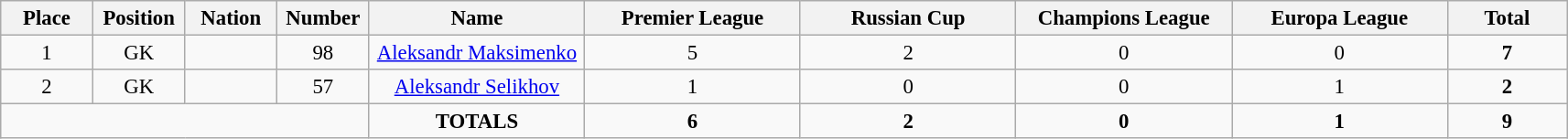<table class="wikitable" style="font-size: 95%; text-align: center;">
<tr>
<th width=60>Place</th>
<th width=60>Position</th>
<th width=60>Nation</th>
<th width=60>Number</th>
<th width=150>Name</th>
<th width=150>Premier League</th>
<th width=150>Russian Cup</th>
<th width=150>Champions League</th>
<th width=150>Europa League</th>
<th width=80>Total</th>
</tr>
<tr>
<td>1</td>
<td>GK</td>
<td></td>
<td>98</td>
<td><a href='#'>Aleksandr Maksimenko</a></td>
<td>5</td>
<td>2</td>
<td>0</td>
<td>0</td>
<td><strong>7</strong></td>
</tr>
<tr>
<td>2</td>
<td>GK</td>
<td></td>
<td>57</td>
<td><a href='#'>Aleksandr Selikhov</a></td>
<td>1</td>
<td>0</td>
<td>0</td>
<td>1</td>
<td><strong>2</strong></td>
</tr>
<tr>
<td colspan="4"></td>
<td><strong>TOTALS</strong></td>
<td><strong>6</strong></td>
<td><strong>2</strong></td>
<td><strong>0</strong></td>
<td><strong>1</strong></td>
<td><strong>9</strong></td>
</tr>
</table>
